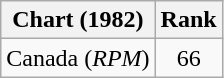<table class="wikitable">
<tr>
<th align="left">Chart (1982)</th>
<th style="text-align:center;">Rank</th>
</tr>
<tr>
<td>Canada (<em>RPM</em>)</td>
<td style="text-align:center;">66</td>
</tr>
</table>
